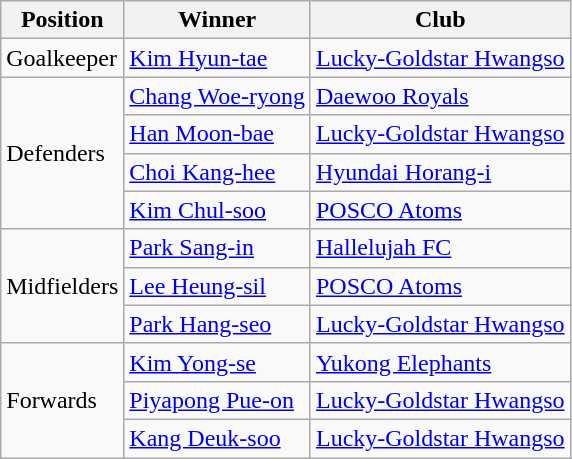<table class="wikitable">
<tr>
<th>Position</th>
<th>Winner</th>
<th>Club</th>
</tr>
<tr>
<td>Goalkeeper</td>
<td> <a href='#'>Kim Hyun-tae</a></td>
<td><a href='#'>Lucky-Goldstar Hwangso</a></td>
</tr>
<tr>
<td rowspan="4">Defenders</td>
<td> <a href='#'>Chang Woe-ryong</a></td>
<td><a href='#'>Daewoo Royals</a></td>
</tr>
<tr>
<td> <a href='#'>Han Moon-bae</a></td>
<td><a href='#'>Lucky-Goldstar Hwangso</a></td>
</tr>
<tr>
<td> <a href='#'>Choi Kang-hee</a></td>
<td><a href='#'>Hyundai Horang-i</a></td>
</tr>
<tr>
<td> <a href='#'>Kim Chul-soo</a></td>
<td><a href='#'>POSCO Atoms</a></td>
</tr>
<tr>
<td rowspan="3">Midfielders</td>
<td> <a href='#'>Park Sang-in</a></td>
<td><a href='#'>Hallelujah FC</a></td>
</tr>
<tr>
<td> <a href='#'>Lee Heung-sil</a></td>
<td><a href='#'>POSCO Atoms</a></td>
</tr>
<tr>
<td> <a href='#'>Park Hang-seo</a></td>
<td><a href='#'>Lucky-Goldstar Hwangso</a></td>
</tr>
<tr>
<td rowspan="3">Forwards</td>
<td> <a href='#'>Kim Yong-se</a></td>
<td><a href='#'>Yukong Elephants</a></td>
</tr>
<tr>
<td> <a href='#'>Piyapong Pue-on</a></td>
<td><a href='#'>Lucky-Goldstar Hwangso</a></td>
</tr>
<tr>
<td> <a href='#'>Kang Deuk-soo</a></td>
<td><a href='#'>Lucky-Goldstar Hwangso</a></td>
</tr>
</table>
